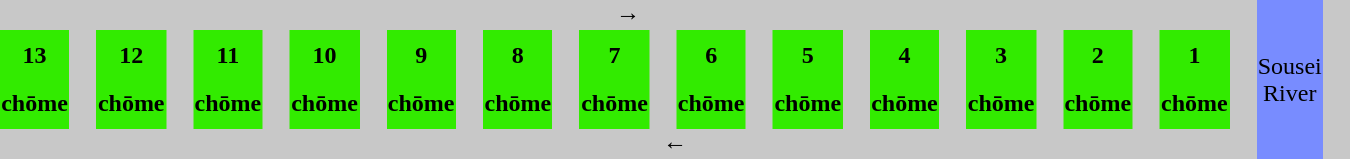<table style="border-collapse:collapse; background-color:#c8c8c8; text-align:center; margin: auto">
<tr>
<td colspan="26">→</td>
<td rowspan="3" style="background-color:#788cff; vertical-align:middle;">Sousei <br> River</td>
<td rowspan="2" style="width:1em;"></td>
</tr>
<tr style="font-weight:bold; vertical-align:middle; line-height:2em;">
<td style="background-color:#32eb00; width:2em;">13 <br>chōme</td>
<td style="width:1em;"></td>
<td style="background-color:#32eb00; width:2em;">12 <br>chōme</td>
<td style="width:1em;"></td>
<td style="background-color:#32eb00; width:2em;">11 <br>chōme</td>
<td style="width:1em; font-weight:normal;"></td>
<td style="background-color:#32eb00; width:2em;">10 <br>chōme</td>
<td style="width:1em;"></td>
<td style="background-color:#32eb00; width:2em;">9 <br>chōme</td>
<td style="width:1em;"></td>
<td style="background-color:#32eb00; width:2em;">8 <br>chōme</td>
<td style="width:1em;"></td>
<td style="background-color:#32eb00; width:2em;">7 <br>chōme</td>
<td style="width:1em;"></td>
<td style="background-color:#32eb00; width:2em;">6 <br>chōme</td>
<td style="width:1em;"></td>
<td style="background-color:#32eb00; width:2em;">5 <br>chōme</td>
<td style="width:1em;"></td>
<td style="background-color:#32eb00; width:2em;">4 <br>chōme</td>
<td style="width:1em; font-weight:normal;"></td>
<td style="background-color:#32eb00; width:2em;">3 <br>chōme</td>
<td style="width:1em;"></td>
<td style="background-color:#32eb00; width:2em;">2 <br>chōme</td>
<td style="width:1em;"></td>
<td style="background-color:#32eb00; width:2em;">1 <br>chōme</td>
<td style="width:1em;"></td>
</tr>
<tr>
<td colspan="28">←</td>
</tr>
</table>
